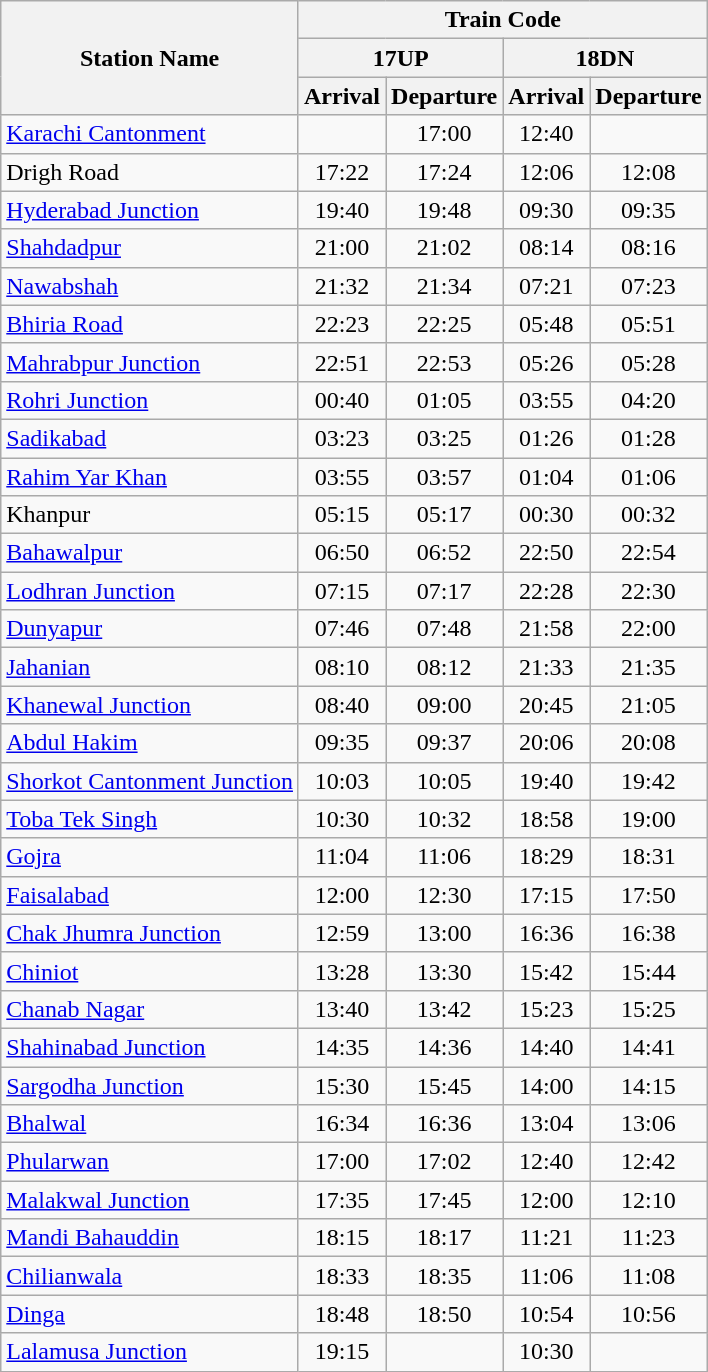<table class="wikitable" style="text-align:center;">
<tr>
<th rowspan=3>Station Name</th>
<th colspan=4>Train Code</th>
</tr>
<tr>
<th colspan=2>17UP</th>
<th colspan=2>18DN</th>
</tr>
<tr>
<th>Arrival</th>
<th>Departure</th>
<th>Arrival</th>
<th>Departure</th>
</tr>
<tr>
<td style="text-align:left;"><a href='#'>Karachi Cantonment</a></td>
<td></td>
<td>17:00</td>
<td>12:40</td>
<td></td>
</tr>
<tr>
<td style="text-align:left;">Drigh Road</td>
<td>17:22</td>
<td>17:24</td>
<td>12:06</td>
<td>12:08</td>
</tr>
<tr>
<td style="text-align:left;"><a href='#'>Hyderabad Junction</a></td>
<td>19:40</td>
<td>19:48</td>
<td>09:30</td>
<td>09:35</td>
</tr>
<tr>
<td style="text-align:left;"><a href='#'>Shahdadpur</a></td>
<td>21:00</td>
<td>21:02</td>
<td>08:14</td>
<td>08:16</td>
</tr>
<tr>
<td style="text-align:left;"><a href='#'>Nawabshah</a></td>
<td>21:32</td>
<td>21:34</td>
<td>07:21</td>
<td>07:23</td>
</tr>
<tr>
<td style="text-align:left;"><a href='#'>Bhiria Road</a></td>
<td>22:23</td>
<td>22:25</td>
<td>05:48</td>
<td>05:51</td>
</tr>
<tr>
<td style="text-align:left;"><a href='#'>Mahrabpur Junction</a></td>
<td>22:51</td>
<td>22:53</td>
<td>05:26</td>
<td>05:28</td>
</tr>
<tr>
<td style="text-align:left;"><a href='#'>Rohri Junction</a></td>
<td>00:40</td>
<td>01:05</td>
<td>03:55</td>
<td>04:20</td>
</tr>
<tr>
<td style="text-align:left;"><a href='#'>Sadikabad</a></td>
<td>03:23</td>
<td>03:25</td>
<td>01:26</td>
<td>01:28</td>
</tr>
<tr>
<td style="text-align:left;"><a href='#'>Rahim Yar Khan</a></td>
<td>03:55</td>
<td>03:57</td>
<td>01:04</td>
<td>01:06</td>
</tr>
<tr>
<td style="text-align:left;">Khanpur</td>
<td>05:15</td>
<td>05:17</td>
<td>00:30</td>
<td>00:32</td>
</tr>
<tr>
<td style="text-align:left;"><a href='#'>Bahawalpur</a></td>
<td>06:50</td>
<td>06:52</td>
<td>22:50</td>
<td>22:54</td>
</tr>
<tr>
<td style="text-align:left;"><a href='#'>Lodhran Junction</a></td>
<td>07:15</td>
<td>07:17</td>
<td>22:28</td>
<td>22:30</td>
</tr>
<tr>
<td style="text-align:left;"><a href='#'>Dunyapur</a></td>
<td>07:46</td>
<td>07:48</td>
<td>21:58</td>
<td>22:00</td>
</tr>
<tr>
<td style="text-align:left;"><a href='#'>Jahanian</a></td>
<td>08:10</td>
<td>08:12</td>
<td>21:33</td>
<td>21:35</td>
</tr>
<tr>
<td style="text-align:left;"><a href='#'>Khanewal Junction</a></td>
<td>08:40</td>
<td>09:00</td>
<td>20:45</td>
<td>21:05</td>
</tr>
<tr>
<td style="text-align:left;"><a href='#'>Abdul Hakim</a></td>
<td>09:35</td>
<td>09:37</td>
<td>20:06</td>
<td>20:08</td>
</tr>
<tr>
<td style="text-align:left;"><a href='#'>Shorkot Cantonment Junction</a></td>
<td>10:03</td>
<td>10:05</td>
<td>19:40</td>
<td>19:42</td>
</tr>
<tr>
<td style="text-align:left;"><a href='#'>Toba Tek Singh</a></td>
<td>10:30</td>
<td>10:32</td>
<td>18:58</td>
<td>19:00</td>
</tr>
<tr>
<td style="text-align:left;"><a href='#'>Gojra</a></td>
<td>11:04</td>
<td>11:06</td>
<td>18:29</td>
<td>18:31</td>
</tr>
<tr>
<td style="text-align:left;"><a href='#'>Faisalabad</a></td>
<td>12:00</td>
<td>12:30</td>
<td>17:15</td>
<td>17:50</td>
</tr>
<tr>
<td style="text-align:left;"><a href='#'>Chak Jhumra Junction</a></td>
<td>12:59</td>
<td>13:00</td>
<td>16:36</td>
<td>16:38</td>
</tr>
<tr>
<td style="text-align:left;"><a href='#'>Chiniot</a></td>
<td>13:28</td>
<td>13:30</td>
<td>15:42</td>
<td>15:44</td>
</tr>
<tr>
<td style="text-align:left;"><a href='#'>Chanab Nagar</a></td>
<td>13:40</td>
<td>13:42</td>
<td>15:23</td>
<td>15:25</td>
</tr>
<tr>
<td style="text-align:left;"><a href='#'>Shahinabad Junction</a></td>
<td>14:35</td>
<td>14:36</td>
<td>14:40</td>
<td>14:41</td>
</tr>
<tr>
<td style="text-align:left;"><a href='#'>Sargodha Junction</a></td>
<td>15:30</td>
<td>15:45</td>
<td>14:00</td>
<td>14:15</td>
</tr>
<tr>
<td style="text-align:left;"><a href='#'>Bhalwal</a></td>
<td>16:34</td>
<td>16:36</td>
<td>13:04</td>
<td>13:06</td>
</tr>
<tr>
<td style="text-align:left;"><a href='#'>Phularwan</a></td>
<td>17:00</td>
<td>17:02</td>
<td>12:40</td>
<td>12:42</td>
</tr>
<tr>
<td style="text-align:left;"><a href='#'>Malakwal Junction</a></td>
<td>17:35</td>
<td>17:45</td>
<td>12:00</td>
<td>12:10</td>
</tr>
<tr>
<td style="text-align:left;"><a href='#'>Mandi Bahauddin</a></td>
<td>18:15</td>
<td>18:17</td>
<td>11:21</td>
<td>11:23</td>
</tr>
<tr>
<td style="text-align:left;"><a href='#'>Chilianwala</a></td>
<td>18:33</td>
<td>18:35</td>
<td>11:06</td>
<td>11:08</td>
</tr>
<tr>
<td style="text-align:left;"><a href='#'>Dinga</a></td>
<td>18:48</td>
<td>18:50</td>
<td>10:54</td>
<td>10:56</td>
</tr>
<tr>
<td style="text-align:left;"><a href='#'>Lalamusa Junction</a></td>
<td>19:15</td>
<td></td>
<td>10:30</td>
<td></td>
</tr>
</table>
